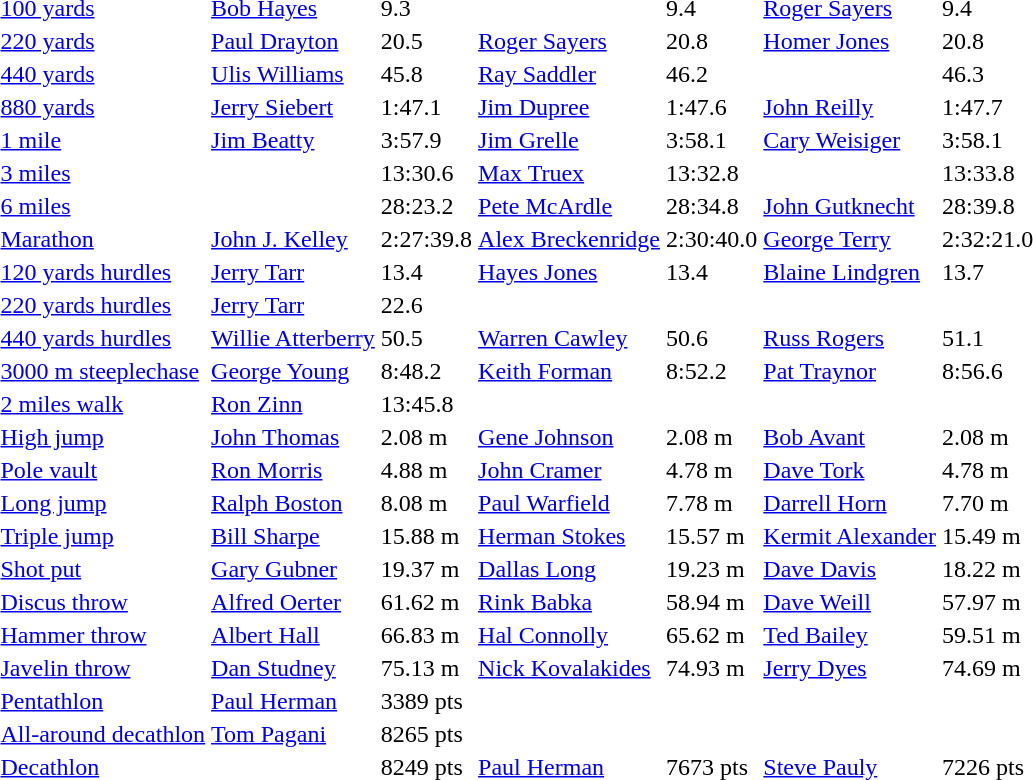<table>
<tr>
<td><a href='#'>100 yards</a></td>
<td><a href='#'>Bob Hayes</a></td>
<td>9.3</td>
<td></td>
<td>9.4</td>
<td><a href='#'>Roger Sayers</a></td>
<td>9.4</td>
</tr>
<tr>
<td><a href='#'>220 yards</a></td>
<td><a href='#'>Paul Drayton</a></td>
<td>20.5</td>
<td><a href='#'>Roger Sayers</a></td>
<td>20.8</td>
<td><a href='#'>Homer Jones</a></td>
<td>20.8</td>
</tr>
<tr>
<td><a href='#'>440 yards</a></td>
<td><a href='#'>Ulis Williams</a></td>
<td>45.8</td>
<td><a href='#'>Ray Saddler</a></td>
<td>46.2</td>
<td></td>
<td>46.3</td>
</tr>
<tr>
<td><a href='#'>880 yards</a></td>
<td><a href='#'>Jerry Siebert</a></td>
<td>1:47.1</td>
<td><a href='#'>Jim Dupree</a></td>
<td>1:47.6</td>
<td><a href='#'>John Reilly</a></td>
<td>1:47.7</td>
</tr>
<tr>
<td><a href='#'>1 mile</a></td>
<td><a href='#'>Jim Beatty</a></td>
<td>3:57.9</td>
<td><a href='#'>Jim Grelle</a></td>
<td>3:58.1</td>
<td><a href='#'>Cary Weisiger</a></td>
<td>3:58.1</td>
</tr>
<tr>
<td><a href='#'>3 miles</a></td>
<td></td>
<td>13:30.6</td>
<td><a href='#'>Max Truex</a></td>
<td>13:32.8</td>
<td></td>
<td>13:33.8</td>
</tr>
<tr>
<td><a href='#'>6 miles</a></td>
<td></td>
<td>28:23.2</td>
<td><a href='#'>Pete McArdle</a></td>
<td>28:34.8</td>
<td><a href='#'>John Gutknecht</a></td>
<td>28:39.8</td>
</tr>
<tr>
<td><a href='#'>Marathon</a></td>
<td><a href='#'>John J. Kelley</a></td>
<td>2:27:39.8</td>
<td><a href='#'>Alex Breckenridge</a></td>
<td>2:30:40.0</td>
<td><a href='#'>George Terry</a></td>
<td>2:32:21.0</td>
</tr>
<tr>
<td><a href='#'>120 yards hurdles</a></td>
<td><a href='#'>Jerry Tarr</a></td>
<td>13.4</td>
<td><a href='#'>Hayes Jones</a></td>
<td>13.4</td>
<td><a href='#'>Blaine Lindgren</a></td>
<td>13.7</td>
</tr>
<tr>
<td><a href='#'>220 yards hurdles</a></td>
<td><a href='#'>Jerry Tarr</a></td>
<td>22.6</td>
<td></td>
<td></td>
<td></td>
<td></td>
</tr>
<tr>
<td><a href='#'>440 yards hurdles</a></td>
<td><a href='#'>Willie Atterberry</a></td>
<td>50.5</td>
<td><a href='#'>Warren Cawley</a></td>
<td>50.6</td>
<td><a href='#'>Russ Rogers</a></td>
<td>51.1</td>
</tr>
<tr>
<td><a href='#'>3000 m steeplechase</a></td>
<td><a href='#'>George Young</a></td>
<td>8:48.2</td>
<td><a href='#'>Keith Forman</a></td>
<td>8:52.2</td>
<td><a href='#'>Pat Traynor</a></td>
<td>8:56.6</td>
</tr>
<tr>
<td><a href='#'>2 miles walk</a></td>
<td><a href='#'>Ron Zinn</a></td>
<td>13:45.8</td>
<td></td>
<td></td>
<td></td>
<td></td>
</tr>
<tr>
<td><a href='#'>High jump</a></td>
<td><a href='#'>John Thomas</a></td>
<td>2.08 m</td>
<td><a href='#'>Gene Johnson</a></td>
<td>2.08 m</td>
<td><a href='#'>Bob Avant</a></td>
<td>2.08 m</td>
</tr>
<tr>
<td><a href='#'>Pole vault</a></td>
<td><a href='#'>Ron Morris</a></td>
<td>4.88 m</td>
<td><a href='#'>John Cramer</a></td>
<td>4.78 m</td>
<td><a href='#'>Dave Tork</a></td>
<td>4.78 m</td>
</tr>
<tr>
<td><a href='#'>Long jump</a></td>
<td><a href='#'>Ralph Boston</a></td>
<td>8.08 m</td>
<td><a href='#'>Paul Warfield</a></td>
<td>7.78 m</td>
<td><a href='#'>Darrell Horn</a></td>
<td>7.70 m</td>
</tr>
<tr>
<td><a href='#'>Triple jump</a></td>
<td><a href='#'>Bill Sharpe</a></td>
<td>15.88 m</td>
<td><a href='#'>Herman Stokes</a></td>
<td>15.57 m</td>
<td><a href='#'>Kermit Alexander</a></td>
<td>15.49 m</td>
</tr>
<tr>
<td><a href='#'>Shot put</a></td>
<td><a href='#'>Gary Gubner</a></td>
<td>19.37 m</td>
<td><a href='#'>Dallas Long</a></td>
<td>19.23 m</td>
<td><a href='#'>Dave Davis</a></td>
<td>18.22 m</td>
</tr>
<tr>
<td><a href='#'>Discus throw</a></td>
<td><a href='#'>Alfred Oerter</a></td>
<td>61.62 m</td>
<td><a href='#'>Rink Babka</a></td>
<td>58.94 m</td>
<td><a href='#'>Dave Weill</a></td>
<td>57.97 m</td>
</tr>
<tr>
<td><a href='#'>Hammer throw</a></td>
<td><a href='#'>Albert Hall</a></td>
<td>66.83 m</td>
<td><a href='#'>Hal Connolly</a></td>
<td>65.62 m</td>
<td><a href='#'>Ted Bailey</a></td>
<td>59.51 m</td>
</tr>
<tr>
<td><a href='#'>Javelin throw</a></td>
<td><a href='#'>Dan Studney</a></td>
<td>75.13 m</td>
<td><a href='#'>Nick Kovalakides</a></td>
<td>74.93 m</td>
<td><a href='#'>Jerry Dyes</a></td>
<td>74.69 m</td>
</tr>
<tr>
<td><a href='#'>Pentathlon</a></td>
<td><a href='#'>Paul Herman</a></td>
<td>3389 pts</td>
<td></td>
<td></td>
<td></td>
<td></td>
</tr>
<tr>
<td><a href='#'>All-around decathlon</a></td>
<td><a href='#'>Tom Pagani</a></td>
<td>8265 pts</td>
<td></td>
<td></td>
<td></td>
<td></td>
</tr>
<tr>
<td><a href='#'>Decathlon</a></td>
<td></td>
<td>8249 pts</td>
<td><a href='#'>Paul Herman</a></td>
<td>7673 pts</td>
<td><a href='#'>Steve Pauly</a></td>
<td>7226 pts</td>
</tr>
</table>
